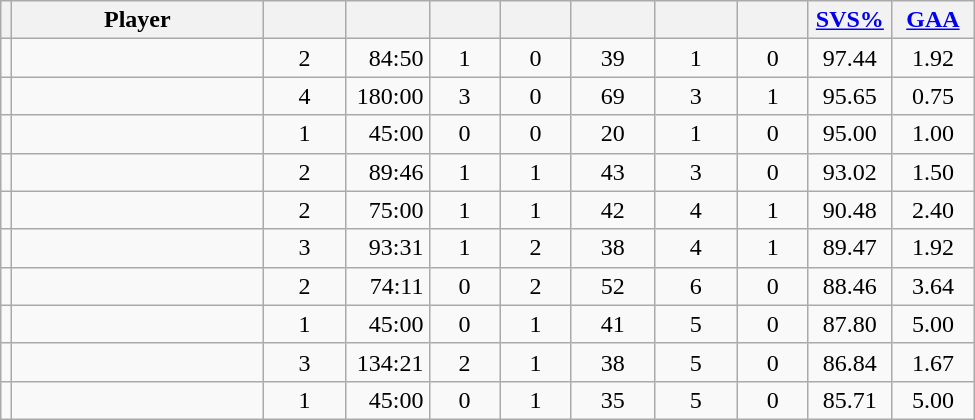<table class="wikitable sortable" style="text-align: center">
<tr>
<th></th>
<th style="width: 10em;">Player</th>
<th style="width: 3em;"></th>
<th style="width: 3em;"></th>
<th style="width: 2.5em;"></th>
<th style="width: 2.5em;"></th>
<th style="width: 3em;"></th>
<th style="width: 3em;"></th>
<th style="width: 2.5em;"></th>
<th style="width: 3em;"><a href='#'>SVS%</a></th>
<th style="width: 3em;"><a href='#'>GAA</a></th>
</tr>
<tr>
<td></td>
<td align="left"></td>
<td>2</td>
<td align="right">84:50</td>
<td>1</td>
<td>0</td>
<td>39</td>
<td>1</td>
<td>0</td>
<td>97.44</td>
<td>1.92</td>
</tr>
<tr>
<td></td>
<td align="left"></td>
<td>4</td>
<td align="right">180:00</td>
<td>3</td>
<td>0</td>
<td>69</td>
<td>3</td>
<td>1</td>
<td>95.65</td>
<td>0.75</td>
</tr>
<tr>
<td></td>
<td align="left"></td>
<td>1</td>
<td align="right">45:00</td>
<td>0</td>
<td>0</td>
<td>20</td>
<td>1</td>
<td>0</td>
<td>95.00</td>
<td>1.00</td>
</tr>
<tr>
<td></td>
<td align="left"></td>
<td>2</td>
<td align="right">89:46</td>
<td>1</td>
<td>1</td>
<td>43</td>
<td>3</td>
<td>0</td>
<td>93.02</td>
<td>1.50</td>
</tr>
<tr>
<td></td>
<td align="left"></td>
<td>2</td>
<td align="right">75:00</td>
<td>1</td>
<td>1</td>
<td>42</td>
<td>4</td>
<td>1</td>
<td>90.48</td>
<td>2.40</td>
</tr>
<tr>
<td></td>
<td align="left"></td>
<td>3</td>
<td align="right">93:31</td>
<td>1</td>
<td>2</td>
<td>38</td>
<td>4</td>
<td>1</td>
<td>89.47</td>
<td>1.92</td>
</tr>
<tr>
<td></td>
<td align="left"></td>
<td>2</td>
<td align="right">74:11</td>
<td>0</td>
<td>2</td>
<td>52</td>
<td>6</td>
<td>0</td>
<td>88.46</td>
<td>3.64</td>
</tr>
<tr>
<td></td>
<td align="left"></td>
<td>1</td>
<td align="right">45:00</td>
<td>0</td>
<td>1</td>
<td>41</td>
<td>5</td>
<td>0</td>
<td>87.80</td>
<td>5.00</td>
</tr>
<tr>
<td></td>
<td align="left"></td>
<td>3</td>
<td align="right">134:21</td>
<td>2</td>
<td>1</td>
<td>38</td>
<td>5</td>
<td>0</td>
<td>86.84</td>
<td>1.67</td>
</tr>
<tr>
<td></td>
<td align="left"></td>
<td>1</td>
<td align="right">45:00</td>
<td>0</td>
<td>1</td>
<td>35</td>
<td>5</td>
<td>0</td>
<td>85.71</td>
<td>5.00</td>
</tr>
</table>
